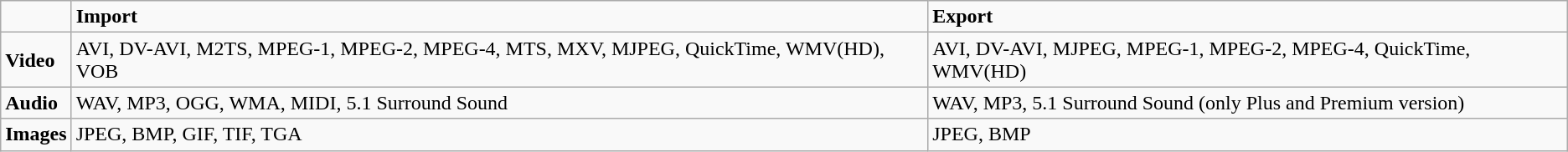<table class="wikitable">
<tr>
<td></td>
<td><strong>Import</strong></td>
<td><strong>Export</strong></td>
</tr>
<tr>
<td><strong>Video</strong></td>
<td>AVI, DV-AVI, M2TS, MPEG-1, MPEG-2, MPEG-4, MTS, MXV, MJPEG, QuickTime, WMV(HD), VOB</td>
<td>AVI, DV-AVI, MJPEG, MPEG-1, MPEG-2, MPEG-4, QuickTime, WMV(HD)</td>
</tr>
<tr>
<td><strong>Audio</strong></td>
<td>WAV, MP3, OGG, WMA, MIDI, 5.1 Surround Sound</td>
<td>WAV, MP3, 5.1 Surround Sound (only Plus and Premium version)</td>
</tr>
<tr>
<td><strong>Images</strong></td>
<td>JPEG, BMP, GIF, TIF, TGA</td>
<td>JPEG, BMP</td>
</tr>
</table>
